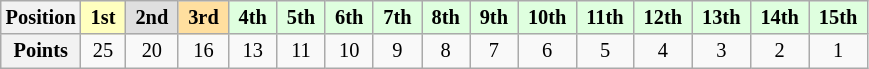<table class="wikitable" style="font-size:85%; text-align:center">
<tr>
<th>Position</th>
<td style="background:#ffffbf;"> <strong>1st</strong> </td>
<td style="background:#dfdfdf;"> <strong>2nd</strong> </td>
<td style="background:#ffdf9f;"> <strong>3rd</strong> </td>
<td style="background:#dfffdf;"> <strong>4th</strong> </td>
<td style="background:#dfffdf;"> <strong>5th</strong> </td>
<td style="background:#dfffdf;"> <strong>6th</strong> </td>
<td style="background:#dfffdf;"> <strong>7th</strong> </td>
<td style="background:#dfffdf;"> <strong>8th</strong> </td>
<td style="background:#dfffdf;"> <strong>9th</strong> </td>
<td style="background:#dfffdf;"> <strong>10th</strong> </td>
<td style="background:#dfffdf;"> <strong>11th</strong> </td>
<td style="background:#dfffdf;"> <strong>12th</strong> </td>
<td style="background:#dfffdf;"> <strong>13th</strong> </td>
<td style="background:#dfffdf;"> <strong>14th</strong> </td>
<td style="background:#dfffdf;"> <strong>15th</strong> </td>
</tr>
<tr>
<th>Points</th>
<td>25</td>
<td>20</td>
<td>16</td>
<td>13</td>
<td>11</td>
<td>10</td>
<td>9</td>
<td>8</td>
<td>7</td>
<td>6</td>
<td>5</td>
<td>4</td>
<td>3</td>
<td>2</td>
<td>1</td>
</tr>
</table>
